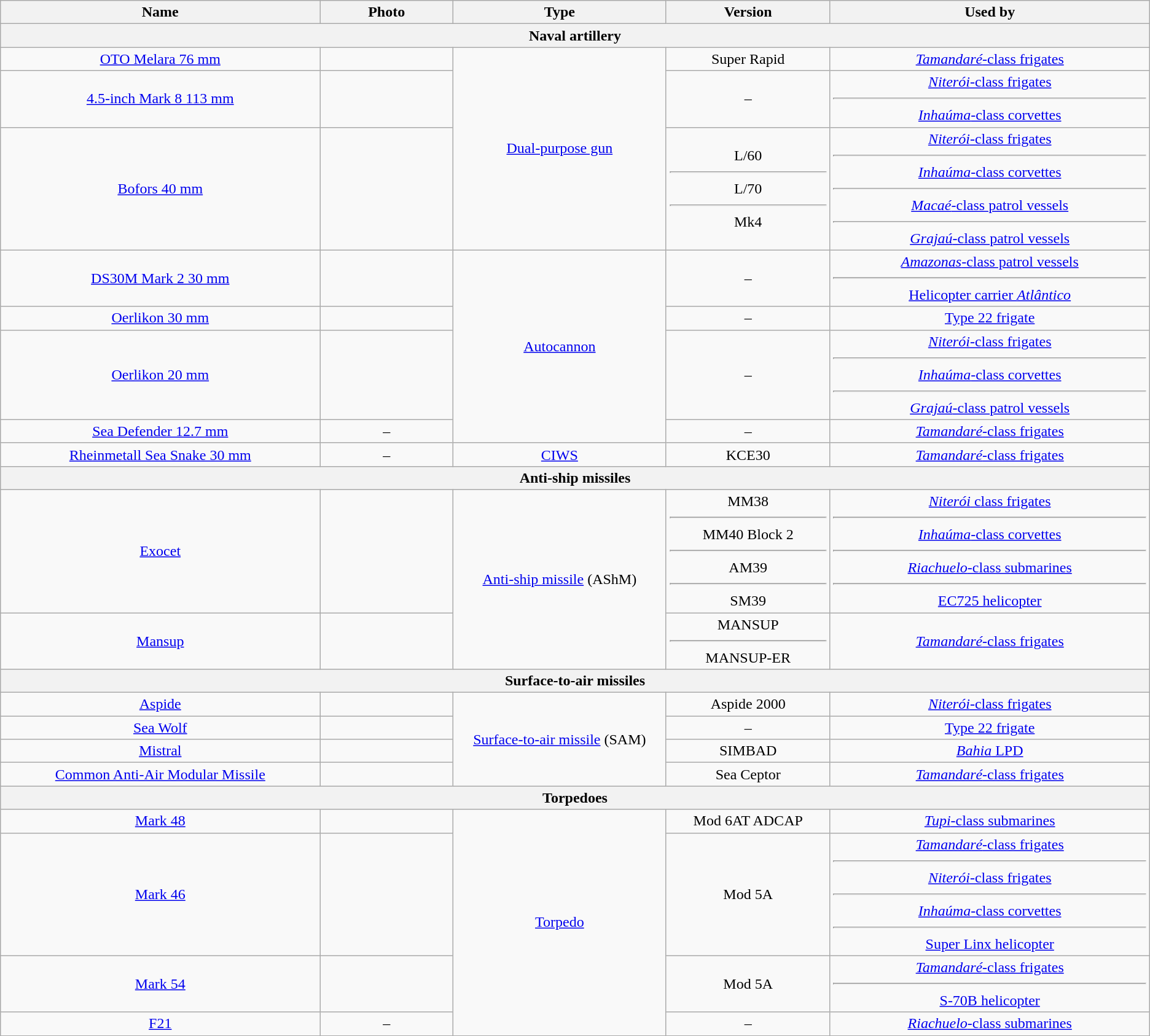<table class="wikitable" style="text-align:center;">
<tr>
<th style="text-align:center; width:12%;">Name</th>
<th style="text-align:center; width:5%;">Photo</th>
<th style="text-align:center; width:8%;">Type</th>
<th style="text-align:center; width:6%;">Version</th>
<th style="text-align:center; width:12%;">Used by</th>
</tr>
<tr>
<th colspan="6">Naval artillery</th>
</tr>
<tr>
<td><a href='#'>OTO Melara 76 mm</a></td>
<td></td>
<td rowspan=3><a href='#'>Dual-purpose gun</a></td>
<td>Super Rapid</td>
<td><a href='#'><em>Tamandaré</em>-class frigates</a></td>
</tr>
<tr>
<td><a href='#'>4.5-inch Mark 8 113 mm</a></td>
<td></td>
<td>–</td>
<td><a href='#'><em>Niterói</em>-class frigates</a><hr><a href='#'><em>Inhaúma</em>-class corvettes</a></td>
</tr>
<tr>
<td><a href='#'>Bofors 40 mm</a></td>
<td></td>
<td>L/60<hr>L/70<hr>Mk4</td>
<td><a href='#'><em>Niterói</em>-class frigates</a><hr><a href='#'><em>Inhaúma</em>-class corvettes</a><hr><a href='#'><em>Macaé</em>-class patrol vessels</a><hr><a href='#'><em>Grajaú</em>-class patrol vessels</a></td>
</tr>
<tr>
<td><a href='#'>DS30M Mark 2 30 mm</a></td>
<td></td>
<td rowspan=4><a href='#'>Autocannon</a></td>
<td>–</td>
<td><a href='#'><em>Amazonas</em>-class patrol vessels</a><hr><a href='#'>Helicopter carrier <em>Atlântico</em></a></td>
</tr>
<tr>
<td><a href='#'>Oerlikon 30 mm</a></td>
<td></td>
<td>–</td>
<td><a href='#'>Type 22 frigate</a></td>
</tr>
<tr>
<td><a href='#'>Oerlikon 20 mm</a></td>
<td></td>
<td>–</td>
<td><a href='#'><em>Niterói</em>-class frigates</a><hr><a href='#'><em>Inhaúma</em>-class corvettes</a><hr><a href='#'><em>Grajaú</em>-class patrol vessels</a></td>
</tr>
<tr>
<td><a href='#'>Sea Defender 12.7 mm</a></td>
<td>–</td>
<td>–</td>
<td><a href='#'><em>Tamandaré</em>-class frigates</a></td>
</tr>
<tr>
<td><a href='#'>Rheinmetall Sea Snake 30 mm</a></td>
<td>–</td>
<td><a href='#'>CIWS</a></td>
<td>KCE30</td>
<td><a href='#'><em>Tamandaré</em>-class frigates</a></td>
</tr>
<tr>
<th colspan="6">Anti-ship missiles</th>
</tr>
<tr>
<td><a href='#'>Exocet</a></td>
<td></td>
<td rowspan=2><a href='#'>Anti-ship missile</a> (AShM)</td>
<td>MM38<hr>MM40 Block 2<hr> AM39<hr>SM39</td>
<td><a href='#'><em>Niterói</em> class frigates</a><hr><a href='#'><em>Inhaúma</em>-class corvettes</a><hr><a href='#'><em>Riachuelo</em>-class submarines</a><hr><a href='#'>EC725 helicopter</a></td>
</tr>
<tr>
<td><a href='#'>Mansup</a></td>
<td></td>
<td>MANSUP<hr>MANSUP-ER</td>
<td><a href='#'><em>Tamandaré</em>-class frigates</a></td>
</tr>
<tr>
<th colspan="6">Surface-to-air missiles</th>
</tr>
<tr>
<td><a href='#'>Aspide</a></td>
<td></td>
<td rowspan=4><a href='#'>Surface-to-air missile</a> (SAM)</td>
<td>Aspide 2000</td>
<td><a href='#'><em>Niterói</em>-class frigates</a></td>
</tr>
<tr>
<td><a href='#'>Sea Wolf</a></td>
<td></td>
<td>–</td>
<td><a href='#'>Type 22 frigate</a></td>
</tr>
<tr>
<td><a href='#'>Mistral</a></td>
<td></td>
<td>SIMBAD</td>
<td><a href='#'><em>Bahia</em> LPD</a></td>
</tr>
<tr>
<td><a href='#'>Common Anti-Air Modular Missile</a></td>
<td></td>
<td>Sea Ceptor</td>
<td><a href='#'><em>Tamandaré</em>-class frigates</a></td>
</tr>
<tr>
<th colspan="6">Torpedoes</th>
</tr>
<tr>
<td><a href='#'>Mark 48</a></td>
<td></td>
<td rowspan=4><a href='#'>Torpedo</a></td>
<td>Mod 6AT ADCAP</td>
<td><a href='#'><em>Tupi</em>-class submarines</a></td>
</tr>
<tr>
<td><a href='#'>Mark 46</a></td>
<td></td>
<td>Mod 5A</td>
<td><a href='#'><em>Tamandaré</em>-class frigates</a><hr><a href='#'><em>Niterói</em>-class frigates</a><hr><a href='#'><em>Inhaúma</em>-class corvettes</a><hr><a href='#'>Super Linx helicopter</a></td>
</tr>
<tr>
<td><a href='#'>Mark 54</a></td>
<td></td>
<td>Mod 5A</td>
<td><a href='#'><em>Tamandaré</em>-class frigates</a><hr><a href='#'>S-70B helicopter</a></td>
</tr>
<tr>
<td><a href='#'>F21</a></td>
<td>–</td>
<td>–</td>
<td><a href='#'><em>Riachuelo</em>-class submarines</a></td>
</tr>
<tr>
</tr>
</table>
